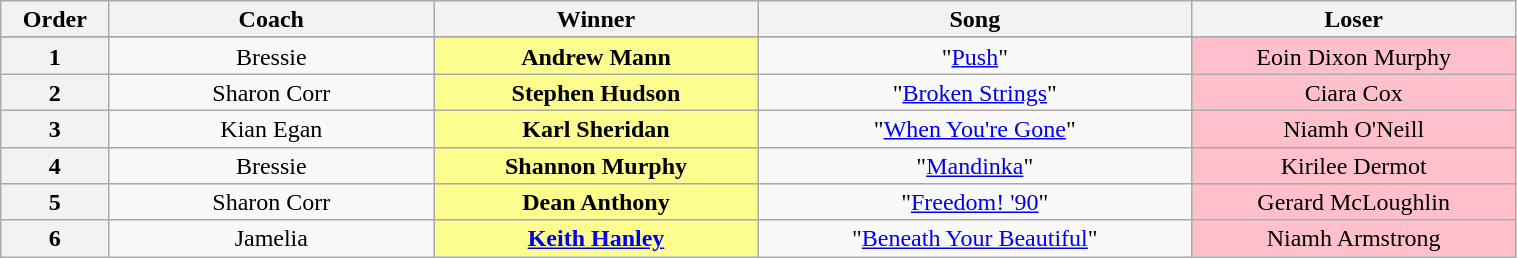<table class="wikitable" style="text-align:center; line-height:17px; width:80%;">
<tr>
<th scope="col" width="05%">Order</th>
<th scope="col" width="15%">Coach</th>
<th width="15%">Winner</th>
<th width="20%">Song</th>
<th width="15%">Loser</th>
</tr>
<tr>
</tr>
<tr>
<th scope="col">1</th>
<td>Bressie</td>
<td width="15%" style="background:#fdfc8f;"><strong>Andrew Mann</strong></td>
<td>"<a href='#'>Push</a>"</td>
<td width="15%" style="background:pink">Eoin Dixon Murphy</td>
</tr>
<tr>
<th scope="col">2</th>
<td>Sharon Corr</td>
<td width="15%" style="background:#fdfc8f;"><strong>Stephen Hudson</strong></td>
<td>"<a href='#'>Broken Strings</a>"</td>
<td width="15%" style="background:pink">Ciara Cox</td>
</tr>
<tr>
<th scope="col">3</th>
<td>Kian Egan</td>
<td width="15%" style="background:#fdfc8f;"><strong>Karl Sheridan</strong></td>
<td>"<a href='#'>When You're Gone</a>"</td>
<td width="15%" style="background:pink">Niamh O'Neill</td>
</tr>
<tr>
<th scope="col">4</th>
<td>Bressie</td>
<td width="15%" style="background:#fdfc8f;"><strong>Shannon Murphy</strong></td>
<td>"<a href='#'>Mandinka</a>"</td>
<td width="15%" style="background:pink">Kirilee Dermot</td>
</tr>
<tr>
<th scope="col">5</th>
<td>Sharon Corr</td>
<td width="15%" style="background:#fdfc8f;"><strong>Dean Anthony</strong></td>
<td>"<a href='#'>Freedom! '90</a>"</td>
<td width="15%" style="background:pink">Gerard McLoughlin</td>
</tr>
<tr>
<th scope="col">6</th>
<td>Jamelia</td>
<td width="15%" style="background:#fdfc8f;"><strong><a href='#'>Keith Hanley</a></strong></td>
<td>"<a href='#'>Beneath Your Beautiful</a>"</td>
<td width="15%" style="background:pink">Niamh Armstrong</td>
</tr>
</table>
